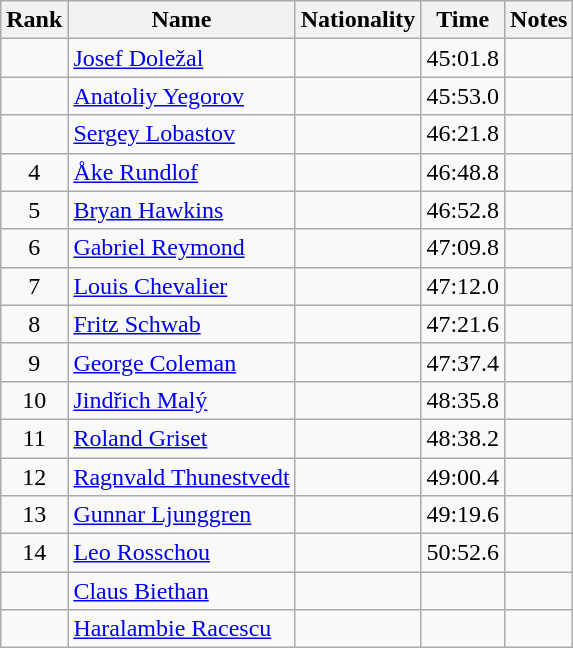<table class="wikitable sortable" style="text-align:center">
<tr>
<th>Rank</th>
<th>Name</th>
<th>Nationality</th>
<th>Time</th>
<th>Notes</th>
</tr>
<tr>
<td></td>
<td align=left><a href='#'>Josef Doležal</a></td>
<td align=left></td>
<td>45:01.8</td>
<td></td>
</tr>
<tr>
<td></td>
<td align=left><a href='#'>Anatoliy Yegorov</a></td>
<td align=left></td>
<td>45:53.0</td>
<td></td>
</tr>
<tr>
<td></td>
<td align=left><a href='#'>Sergey Lobastov</a></td>
<td align=left></td>
<td>46:21.8</td>
<td></td>
</tr>
<tr>
<td>4</td>
<td align=left><a href='#'>Åke Rundlof</a></td>
<td align=left></td>
<td>46:48.8</td>
<td></td>
</tr>
<tr>
<td>5</td>
<td align=left><a href='#'>Bryan Hawkins</a></td>
<td align=left></td>
<td>46:52.8</td>
<td></td>
</tr>
<tr>
<td>6</td>
<td align=left><a href='#'>Gabriel Reymond</a></td>
<td align=left></td>
<td>47:09.8</td>
<td></td>
</tr>
<tr>
<td>7</td>
<td align=left><a href='#'>Louis Chevalier</a></td>
<td align=left></td>
<td>47:12.0</td>
<td></td>
</tr>
<tr>
<td>8</td>
<td align=left><a href='#'>Fritz Schwab</a></td>
<td align=left></td>
<td>47:21.6</td>
<td></td>
</tr>
<tr>
<td>9</td>
<td align=left><a href='#'>George Coleman</a></td>
<td align=left></td>
<td>47:37.4</td>
<td></td>
</tr>
<tr>
<td>10</td>
<td align=left><a href='#'>Jindřich Malý</a></td>
<td align=left></td>
<td>48:35.8</td>
<td></td>
</tr>
<tr>
<td>11</td>
<td align=left><a href='#'>Roland Griset</a></td>
<td align=left></td>
<td>48:38.2</td>
<td></td>
</tr>
<tr>
<td>12</td>
<td align=left><a href='#'>Ragnvald Thunestvedt</a></td>
<td align=left></td>
<td>49:00.4</td>
<td></td>
</tr>
<tr>
<td>13</td>
<td align=left><a href='#'>Gunnar Ljunggren</a></td>
<td align=left></td>
<td>49:19.6</td>
<td></td>
</tr>
<tr>
<td>14</td>
<td align=left><a href='#'>Leo Rosschou</a></td>
<td align=left></td>
<td>50:52.6</td>
<td></td>
</tr>
<tr>
<td></td>
<td align=left><a href='#'>Claus Biethan</a></td>
<td align=left></td>
<td></td>
<td></td>
</tr>
<tr>
<td></td>
<td align=left><a href='#'>Haralambie Racescu</a></td>
<td align=left></td>
<td></td>
<td></td>
</tr>
</table>
